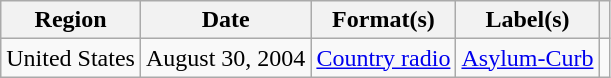<table class="wikitable">
<tr>
<th>Region</th>
<th>Date</th>
<th>Format(s)</th>
<th>Label(s)</th>
<th></th>
</tr>
<tr>
<td>United States</td>
<td>August 30, 2004</td>
<td><a href='#'>Country radio</a></td>
<td><a href='#'>Asylum-Curb</a></td>
<td></td>
</tr>
</table>
